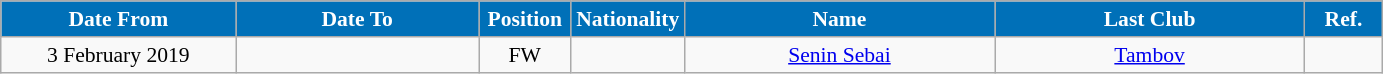<table class="wikitable"  style="text-align:center; font-size:90%; ">
<tr>
<th style="background:#0070B8; color:#FFFFFF; width:150px;">Date From</th>
<th style="background:#0070B8; color:#FFFFFF; width:155px;">Date To</th>
<th style="background:#0070B8; color:#FFFFFF; width:55px;">Position</th>
<th style="background:#0070B8; color:#FFFFFF; width:55px;">Nationality</th>
<th style="background:#0070B8; color:#FFFFFF; width:200px;">Name</th>
<th style="background:#0070B8; color:#FFFFFF; width:200px;">Last Club</th>
<th style="background:#0070B8; color:#FFFFFF; width:45px;">Ref.</th>
</tr>
<tr>
<td>3 February 2019</td>
<td></td>
<td>FW</td>
<td></td>
<td><a href='#'>Senin Sebai</a></td>
<td><a href='#'>Tambov</a></td>
<td></td>
</tr>
</table>
